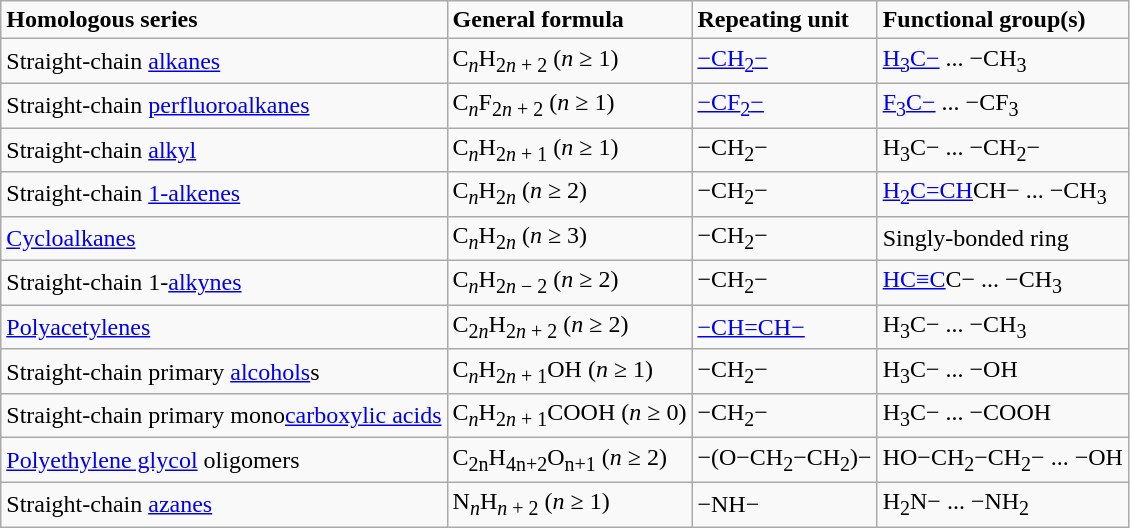<table class="wikitable">
<tr>
<td><strong>Homologous series</strong></td>
<td><strong>General formula</strong></td>
<td><strong>Repeating unit</strong></td>
<td><strong>Functional group(s)</strong></td>
</tr>
<tr>
<td>Straight-chain <a href='#'>alkanes</a></td>
<td>C<sub><em>n</em></sub>H<sub>2<em>n</em> + 2</sub> (<em>n</em> ≥ 1)</td>
<td><a href='#'>−CH<sub>2</sub>−</a></td>
<td><a href='#'>H<sub>3</sub>C−</a> ... −CH<sub>3</sub></td>
</tr>
<tr>
<td>Straight-chain <a href='#'>perfluoroalkanes</a></td>
<td>C<sub><em>n</em></sub>F<sub>2<em>n</em> + 2</sub> (<em>n</em> ≥ 1)</td>
<td><a href='#'>−CF<sub>2</sub>−</a></td>
<td><a href='#'>F<sub>3</sub>C−</a> ... −CF<sub>3</sub></td>
</tr>
<tr>
<td>Straight-chain <a href='#'>alkyl</a></td>
<td>C<sub><em>n</em></sub>H<sub>2<em>n</em> + 1</sub> (<em>n</em> ≥ 1)</td>
<td>−CH<sub>2</sub>−</td>
<td>H<sub>3</sub>C− ... −CH<sub>2</sub>−</td>
</tr>
<tr>
<td>Straight-chain <a href='#'>1-alkenes</a></td>
<td>C<sub><em>n</em></sub>H<sub>2<em>n</em></sub> (<em>n</em> ≥ 2)</td>
<td>−CH<sub>2</sub>−</td>
<td><a href='#'>H<sub>2</sub>C=CH</a>CH− ... −CH<sub>3</sub></td>
</tr>
<tr>
<td><a href='#'>Cycloalkanes</a></td>
<td>C<sub><em>n</em></sub>H<sub>2<em>n</em></sub> (<em>n</em> ≥ 3)</td>
<td>−CH<sub>2</sub>−</td>
<td>Singly-bonded ring</td>
</tr>
<tr>
<td>Straight-chain 1-<a href='#'>alkynes</a></td>
<td>C<sub><em>n</em></sub>H<sub>2<em>n</em> − 2</sub> (<em>n</em> ≥ 2)</td>
<td>−CH<sub>2</sub>−</td>
<td><a href='#'>HC≡C</a>C− ... −CH<sub>3</sub></td>
</tr>
<tr>
<td><a href='#'>Polyacetylenes</a></td>
<td>C<sub>2<em>n</em></sub>H<sub>2<em>n</em> + 2</sub> (<em>n</em> ≥ 2)</td>
<td><a href='#'>−CH=CH−</a></td>
<td>H<sub>3</sub>C− ... −CH<sub>3</sub></td>
</tr>
<tr>
<td>Straight-chain primary <a href='#'>alcohols</a>s</td>
<td>C<sub><em>n</em></sub>H<sub>2<em>n</em> + 1</sub>OH (<em>n</em> ≥ 1)</td>
<td>−CH<sub>2</sub>−</td>
<td>H<sub>3</sub>C− ... −OH</td>
</tr>
<tr>
<td>Straight-chain primary mono<a href='#'>carboxylic acids</a></td>
<td>C<sub><em>n</em></sub>H<sub>2<em>n</em> + 1</sub>COOH (<em>n</em> ≥ 0)</td>
<td>−CH<sub>2</sub>−</td>
<td>H<sub>3</sub>C− ... −COOH</td>
</tr>
<tr>
<td><a href='#'>Polyethylene glycol</a> oligomers</td>
<td>C<sub>2n</sub>H<sub>4n+2</sub>O<sub>n+1</sub> (<em>n</em> ≥ 2)</td>
<td>−(O−CH<sub>2</sub>−CH<sub>2</sub>)−</td>
<td>HO−CH<sub>2</sub>−CH<sub>2</sub>− ... −OH</td>
</tr>
<tr>
<td>Straight-chain <a href='#'>azanes</a></td>
<td>N<sub><em>n</em></sub>H<sub><em>n</em> + 2</sub> (<em>n</em> ≥ 1)</td>
<td>−NH−</td>
<td>H<sub>2</sub>N− ... −NH<sub>2</sub></td>
</tr>
</table>
